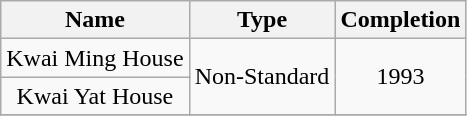<table class="wikitable" style="text-align: center">
<tr>
<th>Name</th>
<th>Type</th>
<th>Completion</th>
</tr>
<tr>
<td>Kwai Ming House</td>
<td rowspan="2">Non-Standard</td>
<td rowspan="2">1993</td>
</tr>
<tr>
<td>Kwai Yat House</td>
</tr>
<tr>
</tr>
</table>
